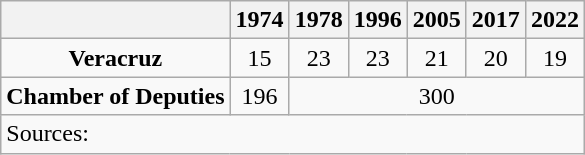<table class="wikitable" style="text-align: center">
<tr>
<th></th>
<th>1974</th>
<th>1978</th>
<th>1996</th>
<th>2005</th>
<th>2017</th>
<th>2022</th>
</tr>
<tr>
<td><strong>Veracruz</strong></td>
<td>15</td>
<td>23</td>
<td>23</td>
<td>21</td>
<td>20</td>
<td>19</td>
</tr>
<tr>
<td><strong>Chamber of Deputies</strong></td>
<td>196</td>
<td colspan=5>300</td>
</tr>
<tr>
<td colspan=7 style="text-align: left">Sources: </td>
</tr>
</table>
